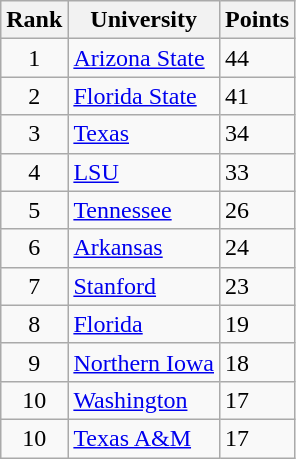<table class="wikitable sortable" style="text-align:center">
<tr>
<th>Rank</th>
<th>University</th>
<th>Points</th>
</tr>
<tr>
<td>1</td>
<td align=left><a href='#'>Arizona State</a></td>
<td align=left>44</td>
</tr>
<tr>
<td>2</td>
<td align=left><a href='#'>Florida State</a></td>
<td align=left>41</td>
</tr>
<tr>
<td>3</td>
<td align=left><a href='#'>Texas</a></td>
<td align=left>34</td>
</tr>
<tr>
<td>4</td>
<td align=left><a href='#'>LSU</a></td>
<td align=left>33</td>
</tr>
<tr>
<td>5</td>
<td align=left><a href='#'>Tennessee</a></td>
<td align=left>26</td>
</tr>
<tr>
<td>6</td>
<td align=left><a href='#'>Arkansas</a></td>
<td align=left>24</td>
</tr>
<tr>
<td>7</td>
<td align=left><a href='#'>Stanford</a></td>
<td align=left>23</td>
</tr>
<tr>
<td>8</td>
<td align=left><a href='#'>Florida</a></td>
<td align=left>19</td>
</tr>
<tr>
<td>9</td>
<td align=left><a href='#'>Northern Iowa</a></td>
<td align=left>18</td>
</tr>
<tr>
<td>10</td>
<td align=left><a href='#'>Washington</a></td>
<td align=left>17</td>
</tr>
<tr>
<td>10</td>
<td align=left><a href='#'>Texas A&M</a></td>
<td align=left>17</td>
</tr>
</table>
